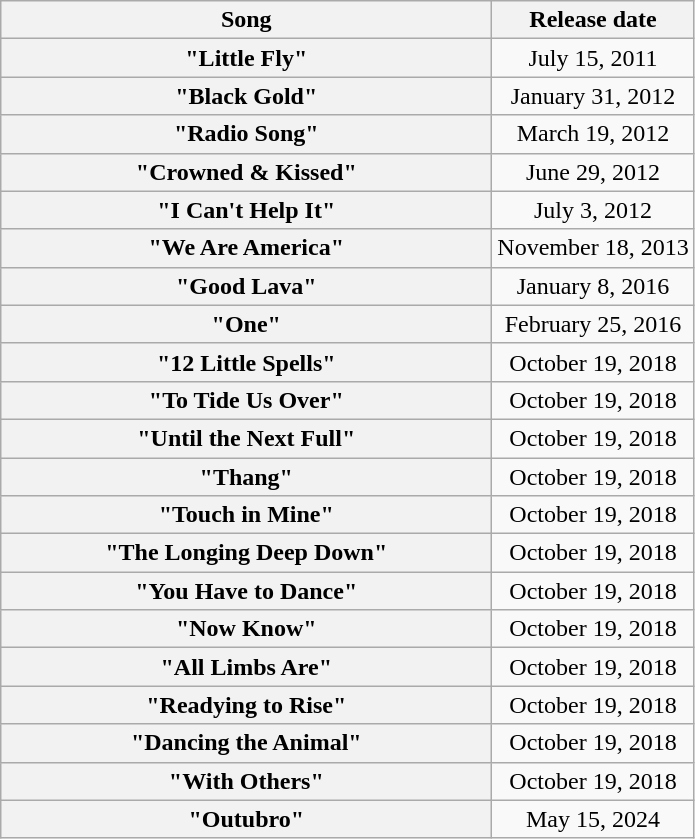<table class="wikitable plainrowheaders" style="text-align:center;">
<tr>
<th scope="col" style="width:20em;">Song</th>
<th scope="col">Release date</th>
</tr>
<tr>
<th scope="row">"Little Fly"</th>
<td>July 15, 2011</td>
</tr>
<tr>
<th scope="row">"Black Gold"</th>
<td>January 31, 2012</td>
</tr>
<tr>
<th scope="row">"Radio Song"</th>
<td>March 19, 2012</td>
</tr>
<tr>
<th scope="row">"Crowned & Kissed"</th>
<td>June 29, 2012</td>
</tr>
<tr>
<th scope="row">"I Can't Help It"</th>
<td>July 3, 2012</td>
</tr>
<tr>
<th scope="row">"We Are America"</th>
<td>November 18, 2013</td>
</tr>
<tr>
<th scope="row">"Good Lava"</th>
<td>January 8, 2016</td>
</tr>
<tr>
<th scope="row">"One"</th>
<td>February 25, 2016</td>
</tr>
<tr>
<th scope="row">"12 Little Spells"</th>
<td>October 19, 2018</td>
</tr>
<tr>
<th scope="row">"To Tide Us Over"</th>
<td>October 19, 2018</td>
</tr>
<tr>
<th scope="row">"Until the Next Full"</th>
<td>October 19, 2018</td>
</tr>
<tr>
<th scope="row">"Thang"</th>
<td>October 19, 2018</td>
</tr>
<tr>
<th scope="row">"Touch in Mine"</th>
<td>October 19, 2018</td>
</tr>
<tr>
<th scope="row">"The Longing Deep Down"</th>
<td>October 19, 2018</td>
</tr>
<tr>
<th scope="row">"You Have to Dance"</th>
<td>October 19, 2018</td>
</tr>
<tr>
<th scope="row">"Now Know"</th>
<td>October 19, 2018</td>
</tr>
<tr>
<th scope="row">"All Limbs Are"</th>
<td>October 19, 2018</td>
</tr>
<tr>
<th scope="row">"Readying to Rise"</th>
<td>October 19, 2018</td>
</tr>
<tr>
<th scope="row">"Dancing the Animal"</th>
<td>October 19, 2018</td>
</tr>
<tr>
<th scope="row">"With Others"</th>
<td>October 19, 2018</td>
</tr>
<tr>
<th scope="row">"Outubro"</th>
<td>May 15, 2024</td>
</tr>
</table>
